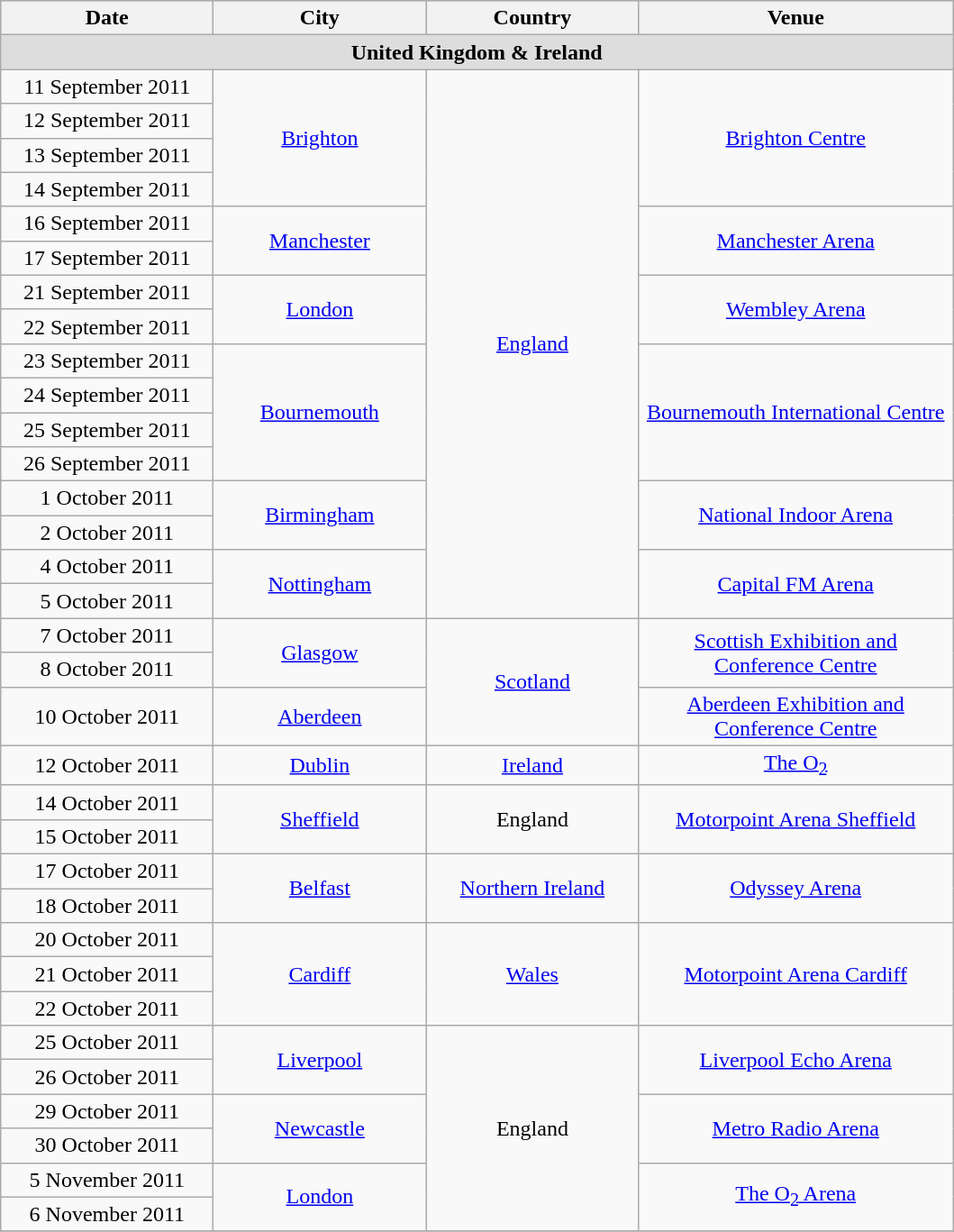<table class="wikitable" style="text-align:center;">
<tr bgcolor="#CCCCCC">
<th width="150">Date</th>
<th width="150">City</th>
<th width="150">Country</th>
<th width="225">Venue</th>
</tr>
<tr bgcolor="#DDDDDD">
<td colspan="6"><strong>United Kingdom & Ireland</strong></td>
</tr>
<tr>
<td>11 September 2011</td>
<td rowspan="4"><a href='#'>Brighton</a></td>
<td rowspan="16"><a href='#'>England</a></td>
<td rowspan="4"><a href='#'>Brighton Centre</a></td>
</tr>
<tr>
<td>12 September 2011</td>
</tr>
<tr>
<td>13 September 2011</td>
</tr>
<tr>
<td>14 September 2011</td>
</tr>
<tr>
<td>16 September 2011</td>
<td rowspan="2"><a href='#'>Manchester</a></td>
<td rowspan="2"><a href='#'>Manchester Arena</a></td>
</tr>
<tr>
<td>17 September 2011</td>
</tr>
<tr>
<td>21 September 2011</td>
<td rowspan="2"><a href='#'>London</a></td>
<td rowspan="2"><a href='#'>Wembley Arena</a></td>
</tr>
<tr>
<td>22 September 2011</td>
</tr>
<tr>
<td>23 September 2011</td>
<td rowspan="4"><a href='#'>Bournemouth</a></td>
<td rowspan="4"><a href='#'>Bournemouth International Centre</a></td>
</tr>
<tr>
<td>24 September 2011</td>
</tr>
<tr>
<td>25 September 2011</td>
</tr>
<tr>
<td>26 September 2011</td>
</tr>
<tr>
<td>1 October 2011</td>
<td rowspan="2"><a href='#'>Birmingham</a></td>
<td rowspan="2"><a href='#'>National Indoor Arena</a></td>
</tr>
<tr>
<td>2 October 2011</td>
</tr>
<tr>
<td>4 October 2011</td>
<td rowspan="2"><a href='#'>Nottingham</a></td>
<td rowspan="2"><a href='#'>Capital FM Arena</a></td>
</tr>
<tr>
<td>5 October 2011</td>
</tr>
<tr>
<td>7 October 2011</td>
<td rowspan="2"><a href='#'>Glasgow</a></td>
<td rowspan="3"><a href='#'>Scotland</a></td>
<td rowspan="2"><a href='#'>Scottish Exhibition and Conference Centre</a></td>
</tr>
<tr>
<td>8 October 2011</td>
</tr>
<tr>
<td>10 October 2011</td>
<td><a href='#'>Aberdeen</a></td>
<td><a href='#'>Aberdeen Exhibition and Conference Centre</a></td>
</tr>
<tr>
<td>12 October 2011</td>
<td><a href='#'>Dublin</a></td>
<td><a href='#'>Ireland</a></td>
<td><a href='#'>The O<sub>2</sub></a></td>
</tr>
<tr>
<td>14 October 2011</td>
<td rowspan="2"><a href='#'>Sheffield</a></td>
<td rowspan="2">England</td>
<td rowspan="2"><a href='#'>Motorpoint Arena Sheffield</a></td>
</tr>
<tr>
<td>15 October 2011</td>
</tr>
<tr>
<td>17 October 2011</td>
<td rowspan="2"><a href='#'>Belfast</a></td>
<td rowspan="2"><a href='#'>Northern Ireland</a></td>
<td rowspan="2"><a href='#'>Odyssey Arena</a></td>
</tr>
<tr>
<td>18 October 2011</td>
</tr>
<tr>
<td>20 October 2011</td>
<td rowspan="3"><a href='#'>Cardiff</a></td>
<td rowspan="3"><a href='#'>Wales</a></td>
<td rowspan="3"><a href='#'>Motorpoint Arena Cardiff</a></td>
</tr>
<tr>
<td>21 October 2011</td>
</tr>
<tr>
<td>22 October 2011</td>
</tr>
<tr>
<td>25 October 2011</td>
<td rowspan="2"><a href='#'>Liverpool</a></td>
<td rowspan="6">England</td>
<td rowspan="2"><a href='#'>Liverpool Echo Arena</a></td>
</tr>
<tr>
<td>26 October 2011</td>
</tr>
<tr>
<td>29 October 2011</td>
<td rowspan="2"><a href='#'>Newcastle</a></td>
<td rowspan="2"><a href='#'>Metro Radio Arena</a></td>
</tr>
<tr>
<td>30 October 2011</td>
</tr>
<tr>
<td>5 November 2011</td>
<td rowspan="2"><a href='#'>London</a></td>
<td rowspan="2"><a href='#'>The O<sub>2</sub> Arena</a></td>
</tr>
<tr>
<td>6 November 2011</td>
</tr>
<tr>
</tr>
</table>
